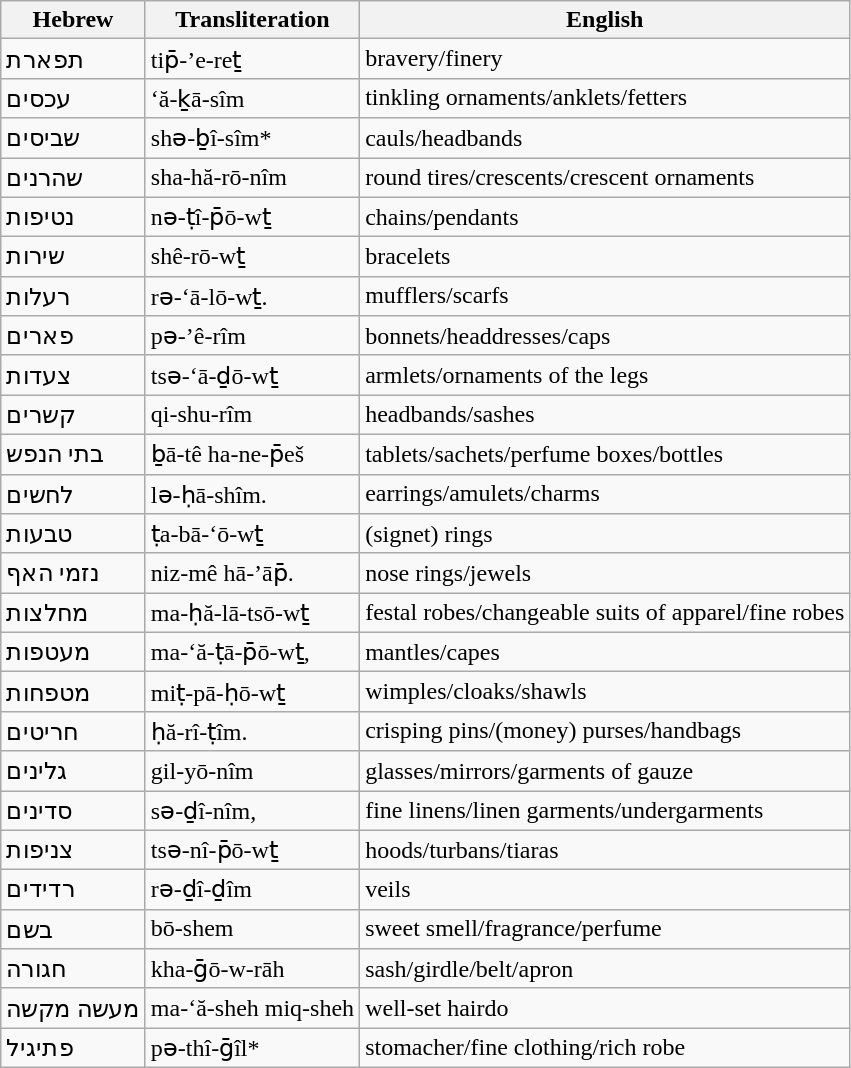<table class="wikitable">
<tr>
<th>Hebrew</th>
<th>Transliteration</th>
<th>English<br></th>
</tr>
<tr>
<td>תפארת</td>
<td>tip̄-’e-reṯ</td>
<td>bravery/finery</td>
</tr>
<tr>
<td>עכסים</td>
<td>‘ă-ḵā-sîm</td>
<td>tinkling ornaments/anklets/fetters</td>
</tr>
<tr>
<td>שביסים</td>
<td>shə-ḇî-sîm*</td>
<td>cauls/headbands</td>
</tr>
<tr>
<td>שהרנים</td>
<td>sha-hă-rō-nîm</td>
<td>round tires/crescents/crescent ornaments</td>
</tr>
<tr>
<td>נטיפות</td>
<td>nə-ṭî-p̄ō-wṯ</td>
<td>chains/pendants</td>
</tr>
<tr>
<td>שירות</td>
<td>shê-rō-wṯ</td>
<td>bracelets</td>
</tr>
<tr>
<td>רעלות</td>
<td>rə-‘ā-lō-wṯ.</td>
<td>mufflers/scarfs</td>
</tr>
<tr>
<td>פארים</td>
<td>pə-’ê-rîm</td>
<td>bonnets/headdresses/caps</td>
</tr>
<tr>
<td>צעדות</td>
<td>tsə-‘ā-ḏō-wṯ</td>
<td>armlets/ornaments of the legs</td>
</tr>
<tr>
<td>קשרים</td>
<td>qi-shu-rîm</td>
<td>headbands/sashes</td>
</tr>
<tr>
<td>בתי הנפש</td>
<td>ḇā-tê ha-ne-p̄eš</td>
<td>tablets/sachets/perfume boxes/bottles</td>
</tr>
<tr>
<td>לחשים</td>
<td>lə-ḥā-shîm.</td>
<td>earrings/amulets/charms</td>
</tr>
<tr>
<td>טבעות</td>
<td>ṭa-bā-‘ō-wṯ</td>
<td>(signet) rings</td>
</tr>
<tr>
<td>נזמי האף</td>
<td>niz-mê hā-’āp̄.</td>
<td>nose rings/jewels</td>
</tr>
<tr>
<td>מחלצות</td>
<td>ma-ḥă-lā-tsō-wṯ</td>
<td>festal robes/changeable suits of apparel/fine robes</td>
</tr>
<tr>
<td>מעטפות</td>
<td>ma-‘ă-ṭā-p̄ō-wṯ,</td>
<td>mantles/capes</td>
</tr>
<tr>
<td>מטפחות</td>
<td>miṭ-pā-ḥō-wṯ</td>
<td>wimples/cloaks/shawls</td>
</tr>
<tr>
<td>חריטים</td>
<td>ḥă-rî-ṭîm.</td>
<td>crisping pins/(money) purses/handbags</td>
</tr>
<tr>
<td>גלינים</td>
<td>gil-yō-nîm</td>
<td>glasses/mirrors/garments of gauze</td>
</tr>
<tr>
<td>סדינים</td>
<td>sə-ḏî-nîm,</td>
<td>fine linens/linen garments/undergarments</td>
</tr>
<tr>
<td>צניפות</td>
<td>tsə-nî-p̄ō-wṯ</td>
<td>hoods/turbans/tiaras</td>
</tr>
<tr>
<td>רדידים</td>
<td>rə-ḏî-ḏîm</td>
<td>veils</td>
</tr>
<tr>
<td>בשם</td>
<td>bō-shem</td>
<td>sweet smell/fragrance/perfume</td>
</tr>
<tr>
<td>חגורה</td>
<td>kha-ḡō-w-rāh</td>
<td>sash/girdle/belt/apron</td>
</tr>
<tr>
<td>מעשה מקשה</td>
<td>ma-‘ă-sheh miq-sheh</td>
<td>well-set hairdo</td>
</tr>
<tr>
<td>פתיגיל</td>
<td>pə-thî-ḡîl*</td>
<td>stomacher/fine clothing/rich robe</td>
</tr>
</table>
